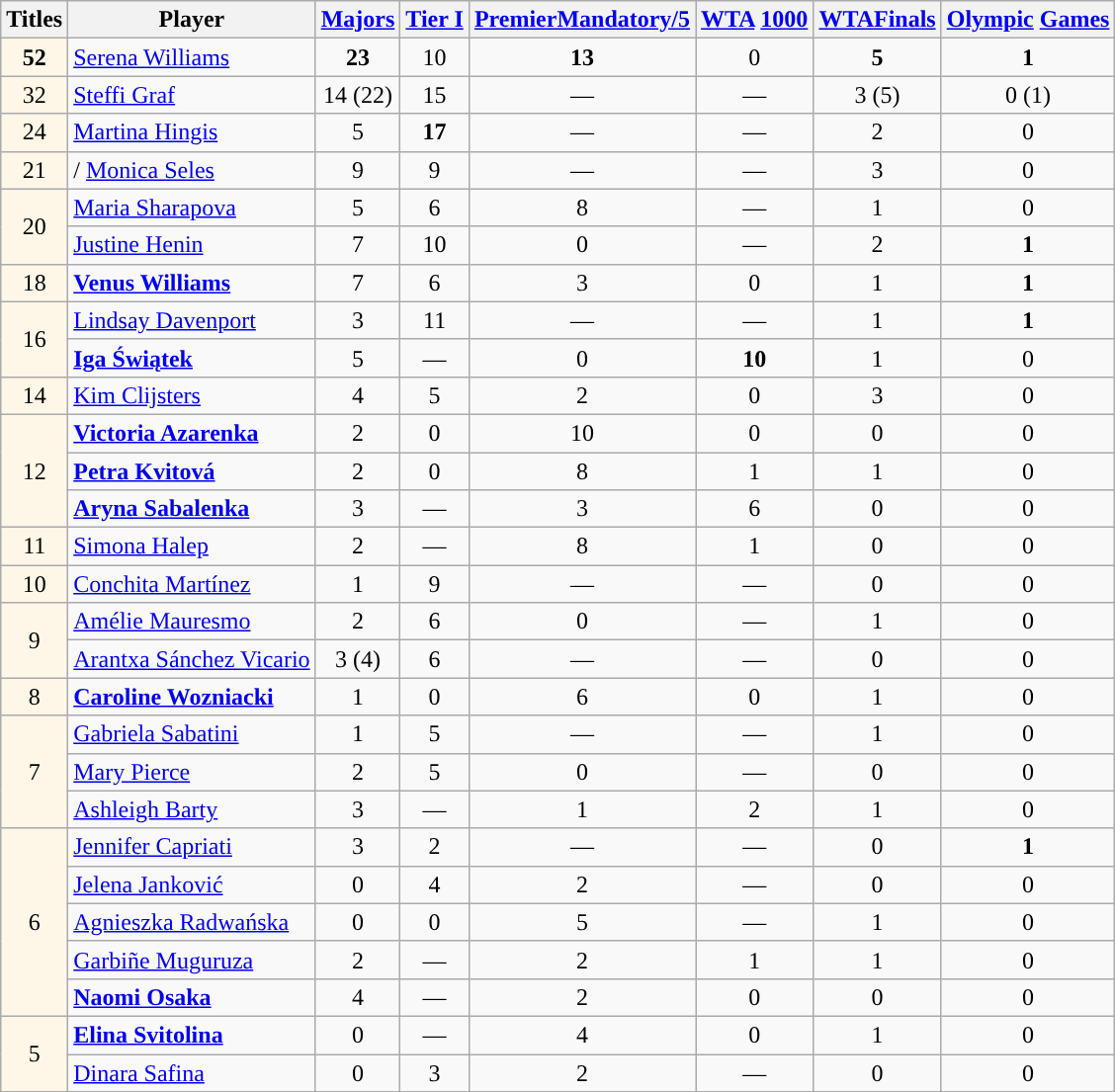<table class="wikitable" style="text-align: center;">
<tr>
<th>Titles</th>
<th>Player</th>
<th><a href='#'>Majors</a></th>
<th><a href='#'>Tier I</a></th>
<th><a href='#'>PremierMandatory/5</a></th>
<th><a href='#'>WTA</a> <a href='#'>1000</a></th>
<th><a href='#'>WTA</a><a href='#'>Finals</a></th>
<th><a href='#'>Olympic</a> <a href='#'>Games</a></th>
</tr>
<tr>
<td style="background: #fef6e7;"><strong>52</strong></td>
<td align="left"> <a href='#'>Serena Williams</a></td>
<td><strong>23</strong></td>
<td>10</td>
<td><strong>13</strong></td>
<td>0</td>
<td><strong>5</strong></td>
<td><strong>1</strong></td>
</tr>
<tr>
<td style="background: #fef6e7;">32</td>
<td align="left"> <a href='#'>Steffi Graf</a></td>
<td>14 (22)</td>
<td>15</td>
<td>—</td>
<td>—</td>
<td>3 (5)</td>
<td>0 (1)</td>
</tr>
<tr>
<td style="background: #fef6e7;">24</td>
<td align="left"> <a href='#'>Martina Hingis</a></td>
<td>5</td>
<td><strong>17</strong></td>
<td>—</td>
<td>—</td>
<td>2</td>
<td>0</td>
</tr>
<tr>
<td style="background: #fef6e7;">21</td>
<td align="left">/ <a href='#'>Monica Seles</a></td>
<td>9</td>
<td>9</td>
<td>—</td>
<td>—</td>
<td>3</td>
<td>0</td>
</tr>
<tr>
<td rowspan="2" style="background: #fef6e7;">20</td>
<td align="left"> <a href='#'>Maria Sharapova</a></td>
<td>5</td>
<td>6</td>
<td>8</td>
<td>—</td>
<td>1</td>
<td>0</td>
</tr>
<tr>
<td align="left"> <a href='#'>Justine Henin</a></td>
<td>7</td>
<td>10</td>
<td>0</td>
<td>—</td>
<td>2</td>
<td><strong>1</strong></td>
</tr>
<tr>
<td style="background: #fef6e7;">18</td>
<td align="left"> <strong><a href='#'>Venus Williams</a></strong></td>
<td>7</td>
<td>6</td>
<td>3</td>
<td>0</td>
<td>1</td>
<td><strong>1</strong></td>
</tr>
<tr>
<td rowspan="2" style="background: #fef6e7;">16</td>
<td align="left"> <a href='#'>Lindsay Davenport</a></td>
<td>3</td>
<td>11</td>
<td>—</td>
<td>—</td>
<td>1</td>
<td><strong>1</strong></td>
</tr>
<tr>
<td align="left"> <strong><a href='#'>Iga Świątek</a> </strong></td>
<td>5</td>
<td>—</td>
<td>0</td>
<td><strong>10</strong></td>
<td>1</td>
<td>0</td>
</tr>
<tr>
<td style="background: #fef6e7;">14</td>
<td align="left"> <a href='#'>Kim Clijsters</a></td>
<td>4</td>
<td>5</td>
<td>2</td>
<td>0</td>
<td>3</td>
<td>0</td>
</tr>
<tr>
<td rowspan="3" style="background: #fef6e7;">12</td>
<td align="left"> <strong><a href='#'>Victoria Azarenka</a></strong></td>
<td>2</td>
<td>0</td>
<td>10</td>
<td>0</td>
<td>0</td>
<td>0</td>
</tr>
<tr>
<td align="left"> <strong><a href='#'>Petra Kvitová</a></strong></td>
<td>2</td>
<td>0</td>
<td>8</td>
<td>1</td>
<td>1</td>
<td>0</td>
</tr>
<tr>
<td align="left"> <strong><a href='#'>Aryna Sabalenka</a></strong></td>
<td>3</td>
<td>—</td>
<td>3</td>
<td>6</td>
<td>0</td>
<td>0</td>
</tr>
<tr>
<td rowspan="1" style="background: #fef6e7;">11</td>
<td align="left"> <a href='#'>Simona Halep</a></td>
<td>2</td>
<td>—</td>
<td>8</td>
<td>1</td>
<td>0</td>
<td>0</td>
</tr>
<tr>
<td rowspan="1" style="background: #fef6e7;">10</td>
<td align="left"> <a href='#'>Conchita Martínez</a></td>
<td>1</td>
<td>9</td>
<td>—</td>
<td>—</td>
<td>0</td>
<td>0</td>
</tr>
<tr>
<td rowspan="2" style="background: #fef6e7;">9</td>
<td align="left"> <a href='#'>Amélie Mauresmo</a></td>
<td>2</td>
<td>6</td>
<td>0</td>
<td>—</td>
<td>1</td>
<td>0</td>
</tr>
<tr>
<td align="left"> <a href='#'>Arantxa Sánchez Vicario</a></td>
<td>3 (4)</td>
<td>6</td>
<td>—</td>
<td>—</td>
<td>0</td>
<td>0</td>
</tr>
<tr>
<td rowspan="1" style="background: #fef6e7;">8</td>
<td align="left"> <strong><a href='#'>Caroline Wozniacki</a></strong></td>
<td>1</td>
<td>0</td>
<td>6</td>
<td>0</td>
<td>1</td>
<td>0</td>
</tr>
<tr>
<td rowspan="3" style="background: #fef6e7;">7</td>
<td align="left"> <a href='#'>Gabriela Sabatini</a></td>
<td>1</td>
<td>5</td>
<td>—</td>
<td>—</td>
<td>1</td>
<td>0</td>
</tr>
<tr>
<td align="left"> <a href='#'>Mary Pierce</a></td>
<td>2</td>
<td>5</td>
<td>0</td>
<td>—</td>
<td>0</td>
<td>0</td>
</tr>
<tr>
<td align="left"> <a href='#'>Ashleigh Barty</a></td>
<td>3</td>
<td>—</td>
<td>1</td>
<td>2</td>
<td>1</td>
<td>0</td>
</tr>
<tr>
<td rowspan="5" style="background: #fef6e7;">6</td>
<td align="left"> <a href='#'>Jennifer Capriati</a></td>
<td>3</td>
<td>2</td>
<td>—</td>
<td>—</td>
<td>0</td>
<td><strong>1</strong></td>
</tr>
<tr>
<td align="left"> <a href='#'>Jelena Janković</a></td>
<td>0</td>
<td>4</td>
<td>2</td>
<td>—</td>
<td>0</td>
<td>0</td>
</tr>
<tr>
<td align="left"> <a href='#'>Agnieszka Radwańska</a></td>
<td>0</td>
<td>0</td>
<td>5</td>
<td>—</td>
<td>1</td>
<td>0</td>
</tr>
<tr>
<td align="left"> <a href='#'>Garbiñe Muguruza</a></td>
<td>2</td>
<td>—</td>
<td>2</td>
<td>1</td>
<td>1</td>
<td>0</td>
</tr>
<tr>
<td align="left"> <strong><a href='#'>Naomi Osaka</a></strong></td>
<td>4</td>
<td>—</td>
<td>2</td>
<td>0</td>
<td>0</td>
<td>0</td>
</tr>
<tr>
<td rowspan="2" style="background: #fef6e7;">5</td>
<td align="left"> <strong><a href='#'>Elina Svitolina</a></strong></td>
<td>0</td>
<td>—</td>
<td>4</td>
<td>0</td>
<td>1</td>
<td>0</td>
</tr>
<tr>
<td align="left"> <a href='#'>Dinara Safina</a></td>
<td>0</td>
<td>3</td>
<td>2</td>
<td>—</td>
<td>0</td>
<td>0</td>
</tr>
<tr>
</tr>
</table>
